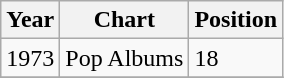<table class="wikitable">
<tr>
<th align="left">Year</th>
<th align="left">Chart</th>
<th align="left">Position</th>
</tr>
<tr>
<td align="left">1973</td>
<td align="left">Pop Albums</td>
<td align="left">18</td>
</tr>
<tr>
</tr>
</table>
